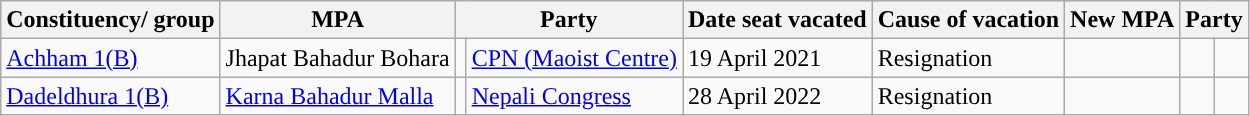<table class="wikitable">
<tr>
<th>Constituency/ group</th>
<th>MPA</th>
<th colspan="2">Party</th>
<th>Date seat vacated</th>
<th>Cause of vacation</th>
<th>New MPA</th>
<th colspan="2">Party</th>
</tr>
<tr>
<td><a href='#'>Achham 1(B)</a></td>
<td>Jhapat Bahadur Bohara</td>
<td></td>
<td><a href='#'>CPN (Maoist Centre)</a></td>
<td>19 April 2021</td>
<td>Resignation</td>
<td></td>
<td></td>
<td></td>
</tr>
<tr>
<td><a href='#'>Dadeldhura 1(B)</a></td>
<td><a href='#'>Karna Bahadur Malla</a></td>
<td></td>
<td><a href='#'>Nepali Congress</a></td>
<td>28 April 2022</td>
<td>Resignation</td>
<td></td>
<td></td>
<td></td>
</tr>
</table>
